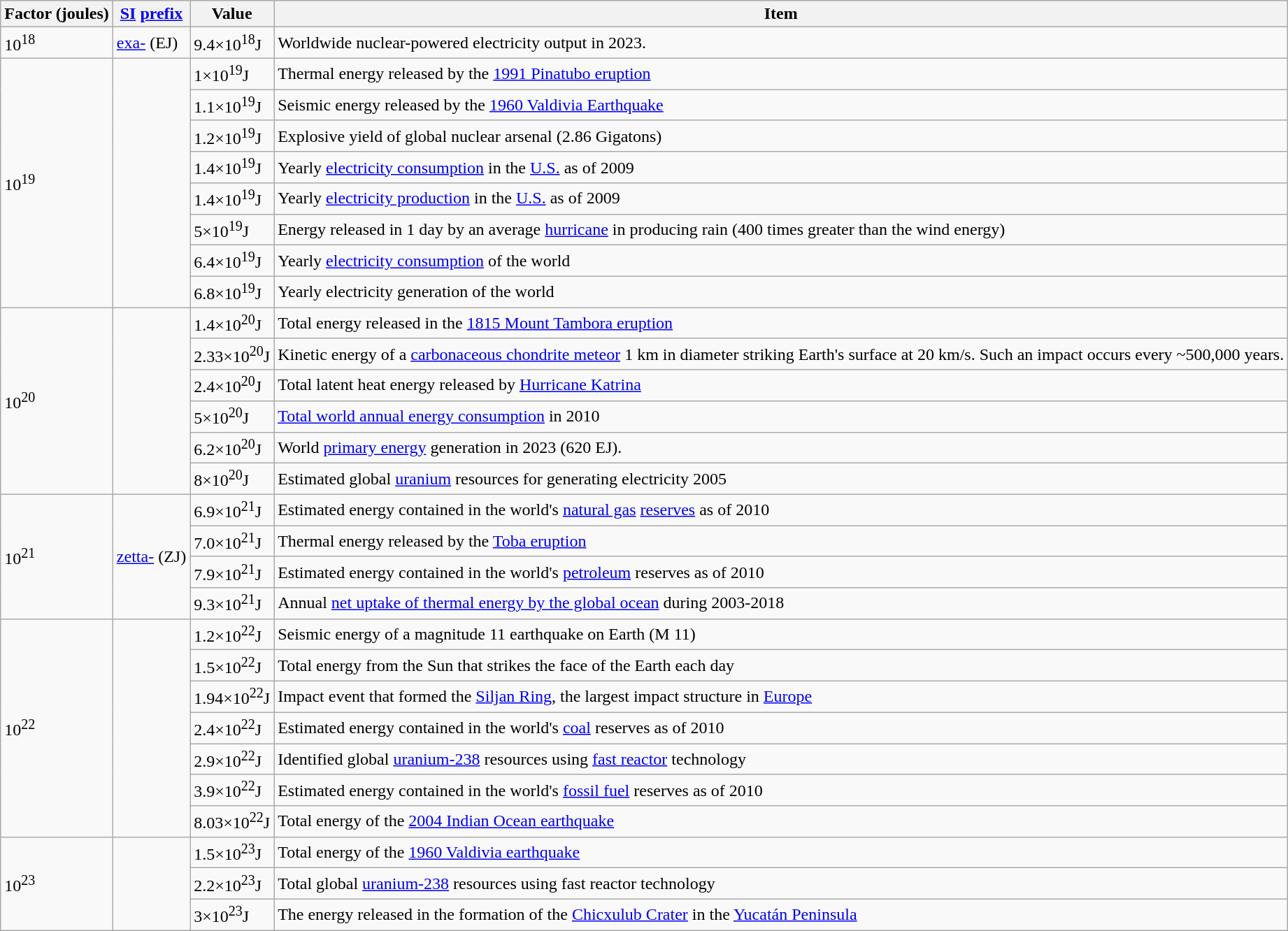<table class="wikitable">
<tr>
<th>Factor (joules)</th>
<th><a href='#'>SI</a> <a href='#'>prefix</a></th>
<th>Value</th>
<th>Item</th>
</tr>
<tr>
<td>10<sup>18</sup></td>
<td><a href='#'>exa-</a> (EJ) </td>
<td>9.4×10<sup>18</sup>J</td>
<td>Worldwide nuclear-powered electricity output in 2023.</td>
</tr>
<tr>
<td rowspan="8">10<sup>19</sup></td>
<td rowspan="8"> </td>
<td>1×10<sup>19</sup>J</td>
<td>Thermal energy released by the <a href='#'>1991 Pinatubo eruption</a></td>
</tr>
<tr>
<td>1.1×10<sup>19</sup>J</td>
<td>Seismic energy released by the <a href='#'>1960 Valdivia Earthquake</a></td>
</tr>
<tr>
<td>1.2×10<sup>19</sup>J</td>
<td>Explosive yield of global nuclear arsenal (2.86 Gigatons)</td>
</tr>
<tr>
<td>1.4×10<sup>19</sup>J</td>
<td>Yearly <a href='#'>electricity consumption</a> in the <a href='#'>U.S.</a> as of 2009</td>
</tr>
<tr>
<td>1.4×10<sup>19</sup>J</td>
<td>Yearly <a href='#'>electricity production</a> in the <a href='#'>U.S.</a> as of 2009</td>
</tr>
<tr>
<td>5×10<sup>19</sup>J</td>
<td>Energy released in 1 day by an average <a href='#'>hurricane</a> in producing rain (400 times greater than the wind energy)</td>
</tr>
<tr>
<td>6.4×10<sup>19</sup>J</td>
<td>Yearly <a href='#'>electricity consumption</a> of the world </td>
</tr>
<tr>
<td>6.8×10<sup>19</sup>J</td>
<td>Yearly electricity generation of the world </td>
</tr>
<tr>
<td rowspan="6">10<sup>20</sup></td>
<td rowspan="6"> </td>
<td>1.4×10<sup>20</sup>J</td>
<td>Total energy released in the <a href='#'>1815 Mount Tambora eruption</a></td>
</tr>
<tr>
<td>2.33×10<sup>20</sup>J</td>
<td>Kinetic energy of a <a href='#'>carbonaceous chondrite meteor</a> 1 km in diameter striking Earth's surface at 20 km/s. Such an impact occurs every ~500,000 years.</td>
</tr>
<tr>
<td>2.4×10<sup>20</sup>J</td>
<td>Total latent heat energy released by <a href='#'>Hurricane Katrina</a></td>
</tr>
<tr>
<td>5×10<sup>20</sup>J</td>
<td><a href='#'>Total world annual energy consumption</a> in 2010</td>
</tr>
<tr>
<td>6.2×10<sup>20</sup>J</td>
<td>World <a href='#'>primary energy</a> generation in 2023 (620 EJ).</td>
</tr>
<tr>
<td>8×10<sup>20</sup>J</td>
<td>Estimated global <a href='#'>uranium</a> resources for generating electricity 2005</td>
</tr>
<tr>
<td rowspan="4">10<sup>21</sup></td>
<td rowspan="4"><a href='#'>zetta-</a> (ZJ) </td>
<td>6.9×10<sup>21</sup>J</td>
<td>Estimated energy contained in the world's <a href='#'>natural gas</a> <a href='#'>reserves</a> as of 2010</td>
</tr>
<tr>
<td>7.0×10<sup>21</sup>J</td>
<td>Thermal energy released by the <a href='#'>Toba eruption</a></td>
</tr>
<tr>
<td>7.9×10<sup>21</sup>J</td>
<td>Estimated energy contained in the world's <a href='#'>petroleum</a> reserves as of 2010</td>
</tr>
<tr>
<td>9.3×10<sup>21</sup>J</td>
<td>Annual <a href='#'>net uptake of thermal energy by the global ocean</a> during 2003-2018</td>
</tr>
<tr>
<td rowspan="7">10<sup>22</sup></td>
<td rowspan="7"> </td>
<td>1.2×10<sup>22</sup>J</td>
<td>Seismic energy of a magnitude 11 earthquake on Earth (M 11)</td>
</tr>
<tr>
<td>1.5×10<sup>22</sup>J</td>
<td>Total energy from the Sun that strikes the face of the Earth each day</td>
</tr>
<tr>
<td>1.94×10<sup>22</sup>J</td>
<td>Impact event that formed the <a href='#'>Siljan Ring</a>, the largest impact structure in <a href='#'>Europe</a></td>
</tr>
<tr>
<td>2.4×10<sup>22</sup>J</td>
<td>Estimated energy contained in the world's <a href='#'>coal</a> reserves as of 2010</td>
</tr>
<tr>
<td>2.9×10<sup>22</sup>J</td>
<td>Identified global <a href='#'>uranium-238</a> resources using <a href='#'>fast reactor</a> technology</td>
</tr>
<tr>
<td>3.9×10<sup>22</sup>J</td>
<td>Estimated energy contained in the world's <a href='#'>fossil fuel</a> reserves as of 2010</td>
</tr>
<tr>
<td>8.03×10<sup>22</sup>J</td>
<td>Total energy of the <a href='#'>2004 Indian Ocean earthquake</a></td>
</tr>
<tr>
<td rowspan="3">10<sup>23</sup></td>
<td rowspan="3"> </td>
<td>1.5×10<sup>23</sup>J</td>
<td>Total energy of the <a href='#'>1960 Valdivia earthquake</a></td>
</tr>
<tr>
<td>2.2×10<sup>23</sup>J</td>
<td>Total global <a href='#'>uranium-238</a> resources using fast reactor technology</td>
</tr>
<tr>
<td>3×10<sup>23</sup>J</td>
<td>The energy released in the formation of the <a href='#'>Chicxulub Crater</a> in the <a href='#'>Yucatán Peninsula</a></td>
</tr>
</table>
